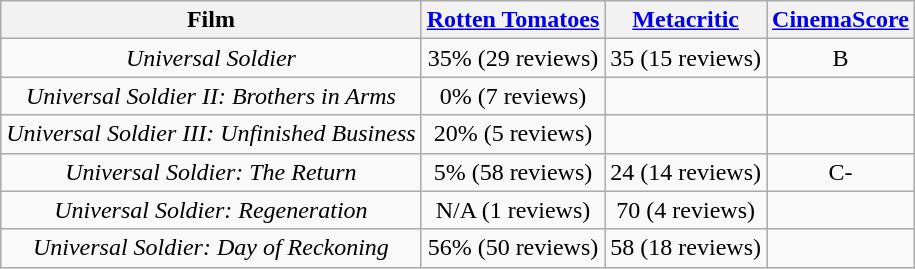<table class="wikitable sortable" border="1" style="text-align:center;">
<tr>
<th><strong>Film</strong></th>
<th><strong><a href='#'>Rotten Tomatoes</a></strong></th>
<th><strong><a href='#'>Metacritic</a></strong></th>
<th><a href='#'>CinemaScore</a></th>
</tr>
<tr>
<td><em>Universal Soldier</em></td>
<td>35% (29 reviews)</td>
<td>35 (15 reviews)</td>
<td>B</td>
</tr>
<tr>
<td><em>Universal Soldier II: Brothers in Arms</em></td>
<td>0% (7 reviews)</td>
<td></td>
<td></td>
</tr>
<tr>
<td><em>Universal Soldier III: Unfinished Business</em></td>
<td>20% (5 reviews)</td>
<td></td>
<td></td>
</tr>
<tr>
<td><em>Universal Soldier: The Return</em></td>
<td>5% (58 reviews)</td>
<td>24 (14 reviews)</td>
<td>C-</td>
</tr>
<tr>
<td><em>Universal Soldier: Regeneration</em></td>
<td>N/A (1 reviews)</td>
<td>70 (4 reviews)</td>
<td></td>
</tr>
<tr>
<td><em>Universal Soldier: Day of Reckoning</em></td>
<td>56% (50 reviews)</td>
<td>58 (18 reviews)</td>
<td></td>
</tr>
</table>
